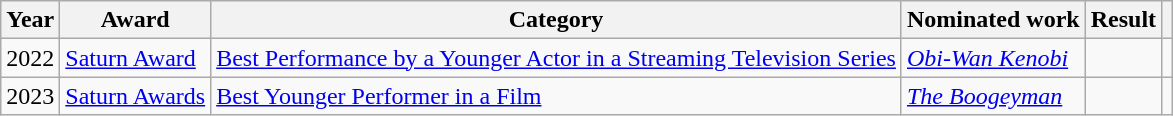<table class="wikitable">
<tr>
<th>Year</th>
<th>Award</th>
<th>Category</th>
<th>Nominated work</th>
<th>Result</th>
<th></th>
</tr>
<tr>
<td>2022</td>
<td><a href='#'>Saturn Award</a></td>
<td><a href='#'>Best Performance by a Younger Actor in a Streaming Television Series</a></td>
<td><em><a href='#'>Obi-Wan Kenobi</a></em></td>
<td></td>
<td align="center"></td>
</tr>
<tr>
<td>2023</td>
<td><a href='#'>Saturn Awards</a></td>
<td><a href='#'>Best Younger Performer in a Film</a></td>
<td><em><a href='#'>The Boogeyman</a></em></td>
<td></td>
<td align="center"></td>
</tr>
</table>
